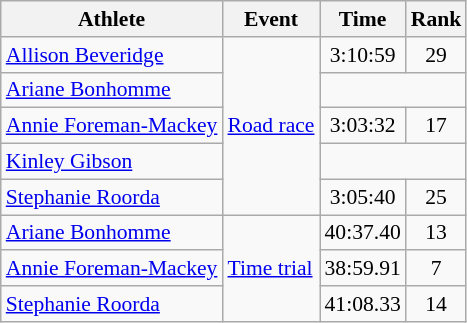<table class=wikitable style="font-size:90%;">
<tr>
<th>Athlete</th>
<th>Event</th>
<th>Time</th>
<th>Rank</th>
</tr>
<tr align=center>
<td align=left><a href='#'>Allison Beveridge</a></td>
<td align=left rowspan=5><a href='#'>Road race</a></td>
<td>3:10:59</td>
<td>29</td>
</tr>
<tr align=center>
<td align=left><a href='#'>Ariane Bonhomme</a></td>
<td colspan=2></td>
</tr>
<tr align=center>
<td align=left><a href='#'>Annie Foreman-Mackey</a></td>
<td>3:03:32</td>
<td>17</td>
</tr>
<tr align=center>
<td align=left><a href='#'>Kinley Gibson</a></td>
<td colspan=2></td>
</tr>
<tr align=center>
<td align=left><a href='#'>Stephanie Roorda</a></td>
<td>3:05:40</td>
<td>25</td>
</tr>
<tr align=center>
<td align=left><a href='#'>Ariane Bonhomme</a></td>
<td align=left rowspan=3><a href='#'>Time trial</a></td>
<td>40:37.40</td>
<td>13</td>
</tr>
<tr align=center>
<td align=left><a href='#'>Annie Foreman-Mackey</a></td>
<td>38:59.91</td>
<td>7</td>
</tr>
<tr align=center>
<td align=left><a href='#'>Stephanie Roorda</a></td>
<td>41:08.33</td>
<td>14</td>
</tr>
</table>
